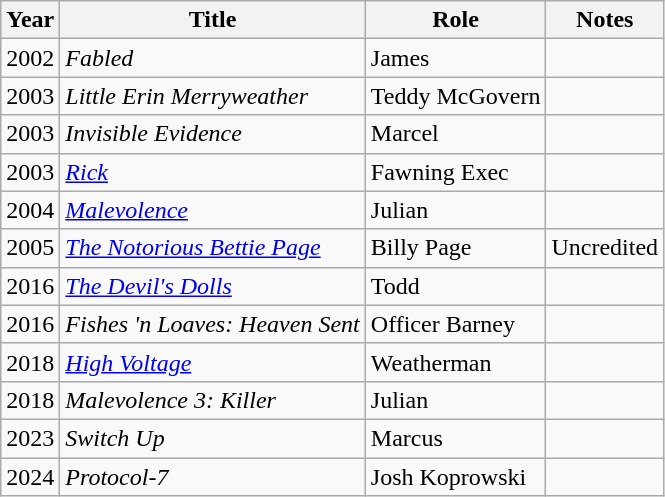<table class="wikitable sortable">
<tr>
<th>Year</th>
<th>Title</th>
<th>Role</th>
<th>Notes</th>
</tr>
<tr>
<td>2002</td>
<td><em>Fabled</em></td>
<td>James</td>
<td></td>
</tr>
<tr>
<td>2003</td>
<td><em>Little Erin Merryweather</em></td>
<td>Teddy McGovern</td>
<td></td>
</tr>
<tr>
<td>2003</td>
<td><em>Invisible Evidence</em></td>
<td>Marcel</td>
<td></td>
</tr>
<tr>
<td>2003</td>
<td><a href='#'><em>Rick</em></a></td>
<td>Fawning Exec</td>
<td></td>
</tr>
<tr>
<td>2004</td>
<td><a href='#'><em>Malevolence</em></a></td>
<td>Julian</td>
<td></td>
</tr>
<tr>
<td>2005</td>
<td><em><a href='#'>The Notorious Bettie Page</a></em></td>
<td>Billy Page</td>
<td>Uncredited</td>
</tr>
<tr>
<td>2016</td>
<td><em><a href='#'>The Devil's Dolls</a></em></td>
<td>Todd</td>
<td></td>
</tr>
<tr>
<td>2016</td>
<td><em>Fishes 'n Loaves: Heaven Sent</em></td>
<td>Officer Barney</td>
<td></td>
</tr>
<tr>
<td>2018</td>
<td><a href='#'><em>High Voltage</em></a></td>
<td>Weatherman</td>
<td></td>
</tr>
<tr>
<td>2018</td>
<td><em>Malevolence 3: Killer</em></td>
<td>Julian</td>
<td></td>
</tr>
<tr>
<td>2023</td>
<td><em>Switch Up</em></td>
<td>Marcus</td>
<td></td>
</tr>
<tr>
<td>2024</td>
<td><em>Protocol-7</em></td>
<td>Josh Koprowski</td>
<td></td>
</tr>
</table>
